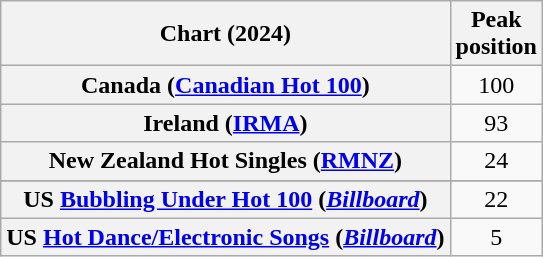<table class="wikitable sortable plainrowheaders" style="text-align:center">
<tr>
<th scope="col">Chart (2024)</th>
<th scope="col">Peak<br>position</th>
</tr>
<tr>
<th scope="row">Canada (<a href='#'>Canadian Hot 100</a>)</th>
<td>100</td>
</tr>
<tr>
<th scope="row">Ireland (<a href='#'>IRMA</a>)</th>
<td>93</td>
</tr>
<tr>
<th scope="row">New Zealand Hot Singles (<a href='#'>RMNZ</a>)</th>
<td>24</td>
</tr>
<tr>
</tr>
<tr>
<th scope="row">US <a href='#'>Bubbling Under Hot 100</a> (<em><a href='#'>Billboard</a></em>)</th>
<td>22</td>
</tr>
<tr>
<th scope="row">US <a href='#'>Hot Dance/Electronic Songs</a> (<em><a href='#'>Billboard</a></em>)</th>
<td>5</td>
</tr>
</table>
